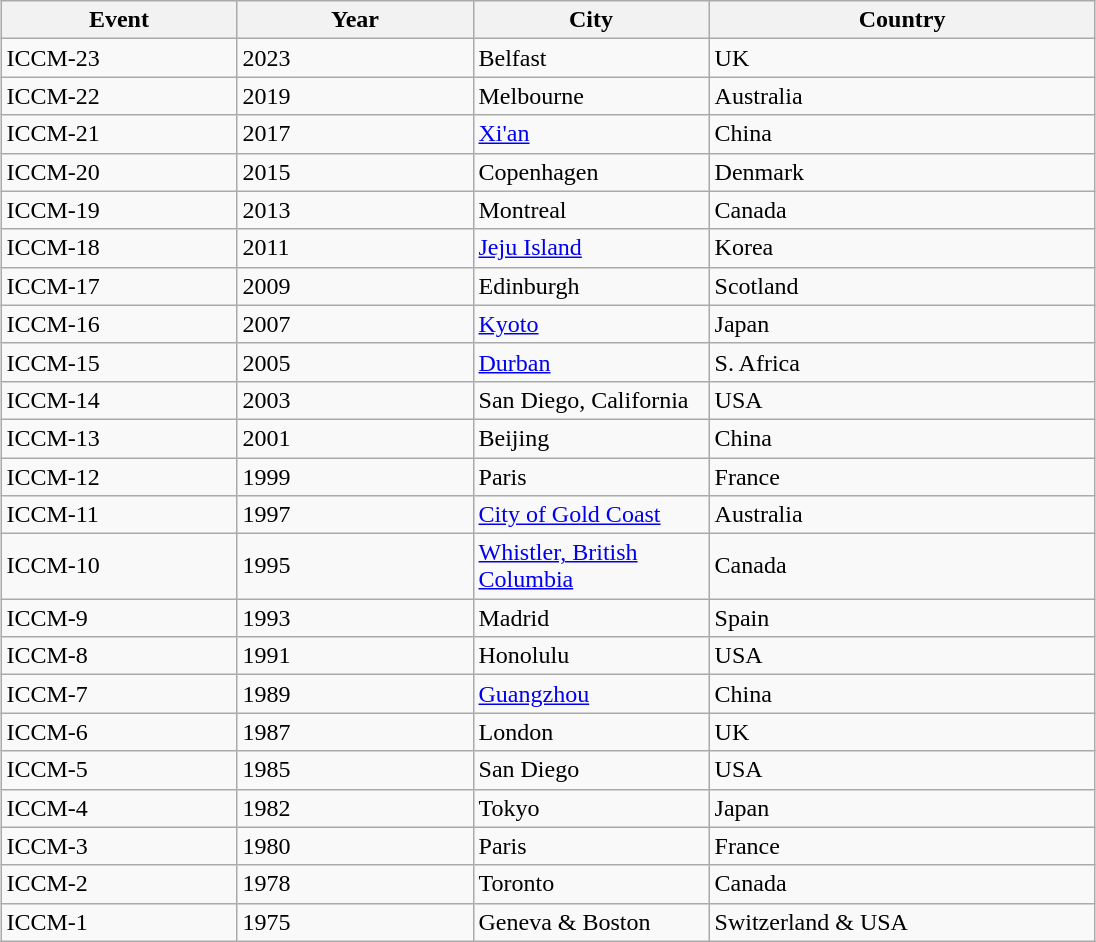<table class="wikitable sortable" style="margin: 1ex auto 1ex auto">
<tr>
<th style="width:150px">Event</th>
<th style="width:150px">Year</th>
<th style="width:150px">City</th>
<th style="width:250px">Country</th>
</tr>
<tr>
<td>ICCM-23</td>
<td>2023</td>
<td>Belfast</td>
<td>UK</td>
</tr>
<tr>
<td>ICCM-22</td>
<td>2019</td>
<td>Melbourne</td>
<td>Australia</td>
</tr>
<tr>
<td>ICCM-21</td>
<td>2017</td>
<td><a href='#'>Xi'an</a></td>
<td>China</td>
</tr>
<tr>
<td>ICCM-20</td>
<td>2015</td>
<td>Copenhagen</td>
<td>Denmark</td>
</tr>
<tr>
<td>ICCM-19</td>
<td>2013</td>
<td>Montreal</td>
<td>Canada</td>
</tr>
<tr>
<td>ICCM-18</td>
<td>2011</td>
<td><a href='#'>Jeju Island</a></td>
<td>Korea</td>
</tr>
<tr>
<td>ICCM-17</td>
<td>2009</td>
<td>Edinburgh</td>
<td>Scotland</td>
</tr>
<tr>
<td>ICCM-16</td>
<td>2007</td>
<td><a href='#'>Kyoto</a></td>
<td>Japan</td>
</tr>
<tr>
<td>ICCM-15</td>
<td>2005</td>
<td><a href='#'>Durban</a></td>
<td>S. Africa</td>
</tr>
<tr>
<td>ICCM-14</td>
<td>2003</td>
<td>San Diego, California</td>
<td>USA</td>
</tr>
<tr>
<td>ICCM-13</td>
<td>2001</td>
<td>Beijing</td>
<td>China</td>
</tr>
<tr>
<td>ICCM-12</td>
<td>1999</td>
<td>Paris</td>
<td>France</td>
</tr>
<tr>
<td>ICCM-11</td>
<td>1997</td>
<td><a href='#'>City of Gold Coast</a></td>
<td>Australia</td>
</tr>
<tr>
<td>ICCM-10</td>
<td>1995</td>
<td><a href='#'>Whistler, British Columbia</a></td>
<td>Canada</td>
</tr>
<tr>
<td>ICCM-9</td>
<td>1993</td>
<td>Madrid</td>
<td>Spain</td>
</tr>
<tr>
<td>ICCM-8</td>
<td>1991</td>
<td>Honolulu</td>
<td>USA</td>
</tr>
<tr>
<td>ICCM-7</td>
<td>1989</td>
<td><a href='#'>Guangzhou</a></td>
<td>China</td>
</tr>
<tr>
<td>ICCM-6</td>
<td>1987</td>
<td>London</td>
<td>UK</td>
</tr>
<tr>
<td>ICCM-5</td>
<td>1985</td>
<td>San Diego</td>
<td>USA</td>
</tr>
<tr>
<td>ICCM-4</td>
<td>1982</td>
<td>Tokyo</td>
<td>Japan</td>
</tr>
<tr>
<td>ICCM-3</td>
<td>1980</td>
<td>Paris</td>
<td>France</td>
</tr>
<tr>
<td>ICCM-2</td>
<td>1978</td>
<td>Toronto</td>
<td>Canada</td>
</tr>
<tr>
<td>ICCM-1</td>
<td>1975</td>
<td>Geneva & Boston</td>
<td>Switzerland & USA</td>
</tr>
</table>
